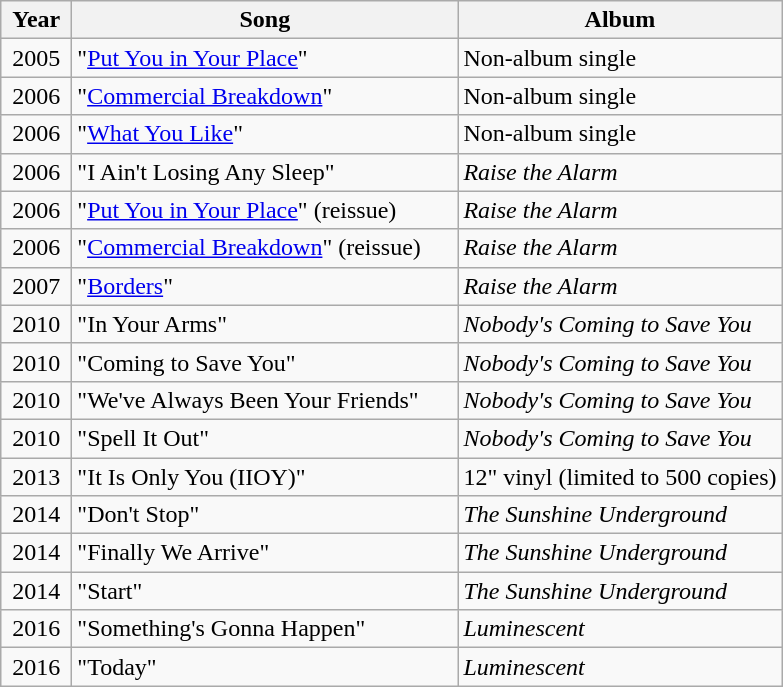<table class="wikitable">
<tr>
<th width="40">Year</th>
<th style="width:250px;">Song</th>
<th>Album</th>
</tr>
<tr>
<td style="text-align:center;">2005</td>
<td>"<a href='#'>Put You in Your Place</a>"</td>
<td>Non-album single</td>
</tr>
<tr>
<td style="text-align:center;">2006</td>
<td>"<a href='#'>Commercial Breakdown</a>"</td>
<td>Non-album single</td>
</tr>
<tr>
<td style="text-align:center;">2006</td>
<td>"<a href='#'>What You Like</a>"</td>
<td>Non-album single</td>
</tr>
<tr>
<td style="text-align:center;">2006</td>
<td>"I Ain't Losing Any Sleep"</td>
<td><em>Raise the Alarm</em></td>
</tr>
<tr>
<td style="text-align:center;">2006</td>
<td>"<a href='#'>Put You in Your Place</a>" (reissue)</td>
<td><em>Raise the Alarm</em></td>
</tr>
<tr>
<td style="text-align:center;">2006</td>
<td>"<a href='#'>Commercial Breakdown</a>" (reissue)</td>
<td><em>Raise the Alarm</em></td>
</tr>
<tr>
<td style="text-align:center;">2007</td>
<td>"<a href='#'>Borders</a>"</td>
<td><em>Raise the Alarm</em></td>
</tr>
<tr>
<td style="text-align:center;">2010</td>
<td>"In Your Arms"</td>
<td><em>Nobody's Coming to Save You</em></td>
</tr>
<tr>
<td style="text-align:center;">2010</td>
<td>"Coming to Save You"</td>
<td><em>Nobody's Coming to Save You</em></td>
</tr>
<tr>
<td style="text-align:center;">2010</td>
<td>"We've Always Been Your Friends"</td>
<td><em>Nobody's Coming to Save You</em></td>
</tr>
<tr>
<td style="text-align:center;">2010</td>
<td>"Spell It Out"</td>
<td><em>Nobody's Coming to Save You</em></td>
</tr>
<tr>
<td style="text-align:center;">2013</td>
<td>"It Is Only You (IIOY)"</td>
<td>12" vinyl (limited to 500 copies)</td>
</tr>
<tr>
<td style="text-align:center;">2014</td>
<td>"Don't Stop"</td>
<td><em>The Sunshine Underground</em></td>
</tr>
<tr>
<td style="text-align:center;">2014</td>
<td>"Finally We Arrive"</td>
<td><em>The Sunshine Underground</em></td>
</tr>
<tr>
<td style="text-align:center;">2014</td>
<td>"Start"</td>
<td><em>The Sunshine Underground</em></td>
</tr>
<tr>
<td style="text-align:center;">2016</td>
<td>"Something's Gonna Happen"</td>
<td><em>Luminescent</em></td>
</tr>
<tr>
<td style="text-align:center;">2016</td>
<td>"Today"</td>
<td><em>Luminescent</em></td>
</tr>
</table>
